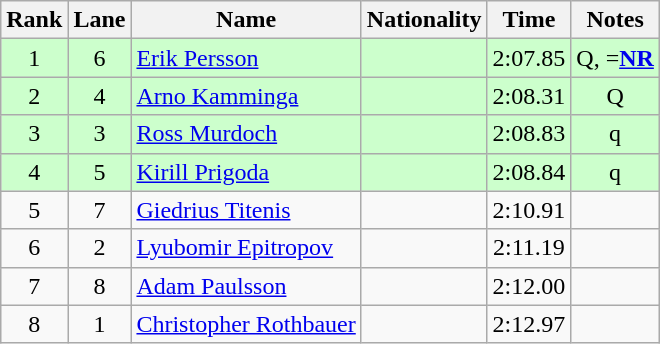<table class="wikitable sortable" style="text-align:center">
<tr>
<th>Rank</th>
<th>Lane</th>
<th>Name</th>
<th>Nationality</th>
<th>Time</th>
<th>Notes</th>
</tr>
<tr bgcolor=ccffcc>
<td>1</td>
<td>6</td>
<td align=left><a href='#'>Erik Persson</a></td>
<td align=left></td>
<td>2:07.85</td>
<td>Q, =<strong><a href='#'>NR</a></strong></td>
</tr>
<tr bgcolor=ccffcc>
<td>2</td>
<td>4</td>
<td align=left><a href='#'>Arno Kamminga</a></td>
<td align=left></td>
<td>2:08.31</td>
<td>Q</td>
</tr>
<tr bgcolor=ccffcc>
<td>3</td>
<td>3</td>
<td align=left><a href='#'>Ross Murdoch</a></td>
<td align=left></td>
<td>2:08.83</td>
<td>q</td>
</tr>
<tr bgcolor=ccffcc>
<td>4</td>
<td>5</td>
<td align=left><a href='#'>Kirill Prigoda</a></td>
<td align=left></td>
<td>2:08.84</td>
<td>q</td>
</tr>
<tr>
<td>5</td>
<td>7</td>
<td align=left><a href='#'>Giedrius Titenis</a></td>
<td align=left></td>
<td>2:10.91</td>
<td></td>
</tr>
<tr>
<td>6</td>
<td>2</td>
<td align=left><a href='#'>Lyubomir Epitropov</a></td>
<td align=left></td>
<td>2:11.19</td>
<td></td>
</tr>
<tr>
<td>7</td>
<td>8</td>
<td align=left><a href='#'>Adam Paulsson</a></td>
<td align=left></td>
<td>2:12.00</td>
<td></td>
</tr>
<tr>
<td>8</td>
<td>1</td>
<td align=left><a href='#'>Christopher Rothbauer</a></td>
<td align=left></td>
<td>2:12.97</td>
<td></td>
</tr>
</table>
